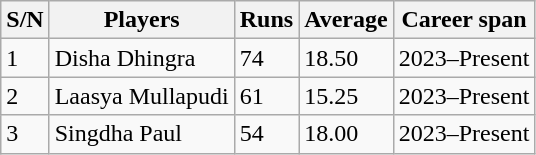<table class="wikitable">
<tr>
<th>S/N</th>
<th>Players</th>
<th>Runs</th>
<th>Average</th>
<th>Career span</th>
</tr>
<tr>
<td>1</td>
<td>Disha Dhingra</td>
<td>74</td>
<td>18.50</td>
<td>2023–Present</td>
</tr>
<tr>
<td>2</td>
<td>Laasya Mullapudi</td>
<td>61</td>
<td>15.25</td>
<td>2023–Present</td>
</tr>
<tr>
<td>3</td>
<td>Singdha Paul</td>
<td>54</td>
<td>18.00</td>
<td>2023–Present</td>
</tr>
</table>
